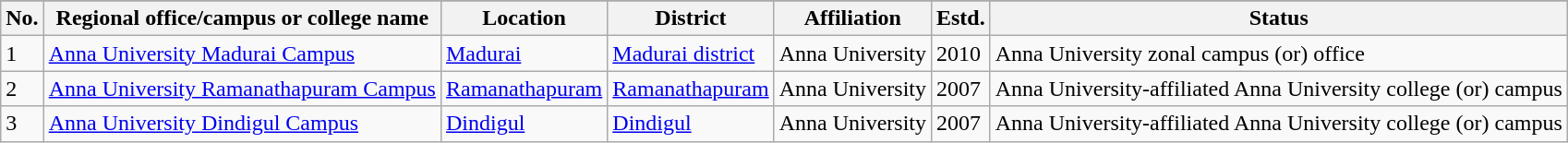<table class="wikitable sortable">
<tr>
</tr>
<tr>
<th>No.</th>
<th>Regional office/campus or college name</th>
<th>Location</th>
<th>District</th>
<th>Affiliation</th>
<th>Estd.</th>
<th>Status</th>
</tr>
<tr>
<td>1</td>
<td><a href='#'>Anna University Madurai Campus</a></td>
<td><a href='#'>Madurai</a></td>
<td><a href='#'>Madurai district</a></td>
<td>Anna University</td>
<td>2010</td>
<td>Anna University zonal campus (or) office</td>
</tr>
<tr>
<td>2</td>
<td><a href='#'>Anna University Ramanathapuram Campus</a></td>
<td><a href='#'>Ramanathapuram</a></td>
<td><a href='#'>Ramanathapuram</a></td>
<td>Anna University</td>
<td>2007</td>
<td>Anna University-affiliated Anna University college (or) campus</td>
</tr>
<tr>
<td>3</td>
<td><a href='#'>Anna University Dindigul Campus</a></td>
<td><a href='#'>Dindigul</a></td>
<td><a href='#'>Dindigul</a></td>
<td>Anna University</td>
<td>2007</td>
<td>Anna University-affiliated Anna University college (or) campus</td>
</tr>
</table>
